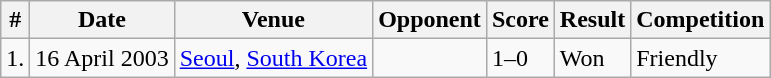<table class="wikitable">
<tr>
<th>#</th>
<th>Date</th>
<th>Venue</th>
<th>Opponent</th>
<th>Score</th>
<th>Result</th>
<th>Competition</th>
</tr>
<tr>
<td>1.</td>
<td>16 April 2003</td>
<td><a href='#'>Seoul</a>, <a href='#'>South Korea</a></td>
<td></td>
<td>1–0</td>
<td>Won</td>
<td>Friendly</td>
</tr>
</table>
